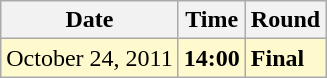<table class="wikitable">
<tr>
<th>Date</th>
<th>Time</th>
<th>Round</th>
</tr>
<tr style=background:lemonchiffon>
<td>October 24, 2011</td>
<td><strong>14:00</strong></td>
<td><strong>Final</strong></td>
</tr>
</table>
